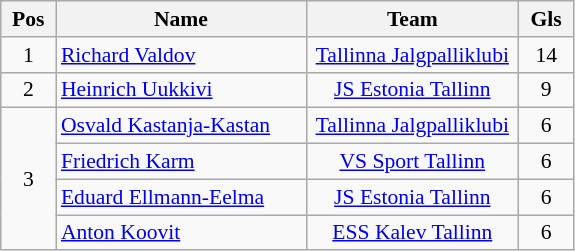<table class="wikitable" style="font-size:90%; text-align:center;">
<tr>
<th width="30">Pos</th>
<th width="160">Name</th>
<th width="135">Team</th>
<th width="30">Gls</th>
</tr>
<tr>
<td>1</td>
<td align=left><a href='#'>Richard Valdov</a></td>
<td><a href='#'>Tallinna Jalgpalliklubi</a></td>
<td>14</td>
</tr>
<tr>
<td>2</td>
<td align=left><a href='#'>Heinrich Uukkivi</a></td>
<td><a href='#'>JS Estonia Tallinn</a></td>
<td>9</td>
</tr>
<tr>
<td rowspan="4">3</td>
<td align=left><a href='#'>Osvald Kastanja-Kastan</a></td>
<td><a href='#'>Tallinna Jalgpalliklubi</a></td>
<td>6</td>
</tr>
<tr>
<td align=left><a href='#'>Friedrich Karm</a></td>
<td><a href='#'>VS Sport Tallinn</a></td>
<td>6</td>
</tr>
<tr>
<td align=left><a href='#'>Eduard Ellmann-Eelma</a></td>
<td><a href='#'>JS Estonia Tallinn</a></td>
<td>6</td>
</tr>
<tr>
<td align=left><a href='#'>Anton Koovit</a></td>
<td><a href='#'>ESS Kalev Tallinn</a></td>
<td>6</td>
</tr>
</table>
